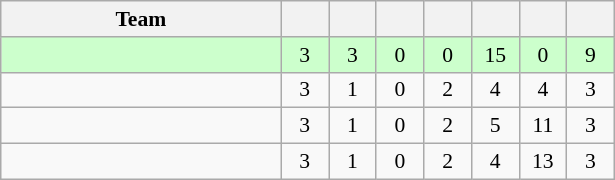<table class="wikitable" style="text-align: center; font-size: 90%;">
<tr>
<th width=180>Team</th>
<th width=25></th>
<th width=25></th>
<th width=25></th>
<th width=25></th>
<th width=25></th>
<th width=25></th>
<th width=25></th>
</tr>
<tr bgcolor=#ccffcc>
<td align=left></td>
<td>3</td>
<td>3</td>
<td>0</td>
<td>0</td>
<td>15</td>
<td>0</td>
<td>9</td>
</tr>
<tr>
<td align=left></td>
<td>3</td>
<td>1</td>
<td>0</td>
<td>2</td>
<td>4</td>
<td>4</td>
<td>3</td>
</tr>
<tr>
<td align=left></td>
<td>3</td>
<td>1</td>
<td>0</td>
<td>2</td>
<td>5</td>
<td>11</td>
<td>3</td>
</tr>
<tr>
<td align=left></td>
<td>3</td>
<td>1</td>
<td>0</td>
<td>2</td>
<td>4</td>
<td>13</td>
<td>3</td>
</tr>
</table>
